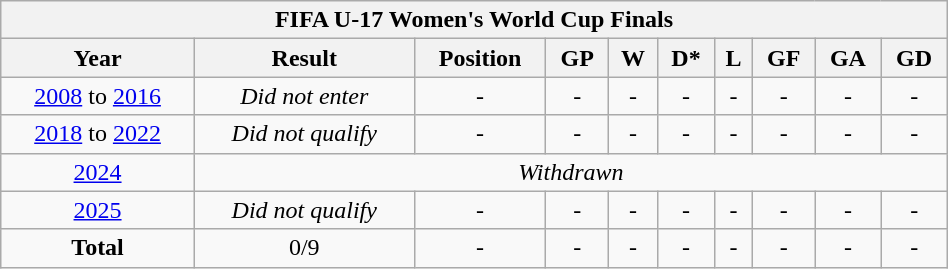<table class="wikitable" style="text-align: center; width:50%;">
<tr>
<th colspan=10>FIFA U-17 Women's World Cup Finals</th>
</tr>
<tr>
<th>Year</th>
<th>Result</th>
<th>Position</th>
<th>GP</th>
<th>W</th>
<th>D*</th>
<th>L</th>
<th>GF</th>
<th>GA</th>
<th>GD</th>
</tr>
<tr>
<td> <a href='#'>2008</a> to  <a href='#'>2016</a></td>
<td><em>Did not enter</em></td>
<td>-</td>
<td>-</td>
<td>-</td>
<td>-</td>
<td>-</td>
<td>-</td>
<td>-</td>
<td>-</td>
</tr>
<tr>
<td> <a href='#'>2018</a> to  <a href='#'>2022</a></td>
<td><em>Did not qualify</em></td>
<td>-</td>
<td>-</td>
<td>-</td>
<td>-</td>
<td>-</td>
<td>-</td>
<td>-</td>
<td>-</td>
</tr>
<tr>
<td> <a href='#'>2024</a></td>
<td colspan=9><em>Withdrawn</em></td>
</tr>
<tr>
<td> <a href='#'>2025</a></td>
<td><em>Did not qualify</em></td>
<td>-</td>
<td>-</td>
<td>-</td>
<td>-</td>
<td>-</td>
<td>-</td>
<td>-</td>
<td>-</td>
</tr>
<tr>
<td><strong>Total</strong></td>
<td>0/9</td>
<td>-</td>
<td>-</td>
<td>-</td>
<td>-</td>
<td>-</td>
<td>-</td>
<td>-</td>
<td>-</td>
</tr>
</table>
